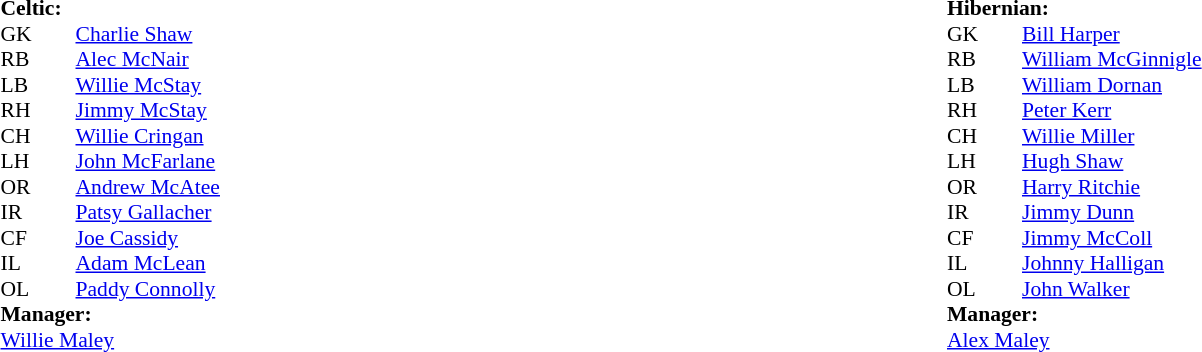<table width="100%">
<tr>
<td valign="top" width="50%"><br><table style="font-size: 90%" cellspacing="0" cellpadding="0">
<tr>
<td colspan="4"><strong>Celtic:</strong></td>
</tr>
<tr>
<th width="25"></th>
<th width="25"></th>
</tr>
<tr>
<td>GK</td>
<td></td>
<td> <a href='#'>Charlie Shaw</a></td>
</tr>
<tr>
<td>RB</td>
<td></td>
<td> <a href='#'>Alec McNair</a></td>
</tr>
<tr>
<td>LB</td>
<td></td>
<td> <a href='#'>Willie McStay</a></td>
</tr>
<tr>
<td>RH</td>
<td></td>
<td> <a href='#'>Jimmy McStay</a></td>
</tr>
<tr>
<td>CH</td>
<td></td>
<td> <a href='#'>Willie Cringan</a></td>
</tr>
<tr>
<td>LH</td>
<td></td>
<td> <a href='#'>John McFarlane</a></td>
</tr>
<tr>
<td>OR</td>
<td></td>
<td> <a href='#'>Andrew McAtee</a></td>
</tr>
<tr>
<td>IR</td>
<td></td>
<td> <a href='#'>Patsy Gallacher</a></td>
</tr>
<tr>
<td>CF</td>
<td></td>
<td> <a href='#'>Joe Cassidy</a></td>
</tr>
<tr>
<td>IL</td>
<td></td>
<td> <a href='#'>Adam McLean</a></td>
</tr>
<tr>
<td>OL</td>
<td></td>
<td> <a href='#'>Paddy Connolly</a></td>
</tr>
<tr>
<td colspan=4><strong>Manager:</strong></td>
</tr>
<tr>
<td colspan="4"> <a href='#'>Willie Maley</a></td>
</tr>
</table>
</td>
<td valign="top" width="50%"><br><table style="font-size: 90%" cellspacing="0" cellpadding="0">
<tr>
<td colspan="4"><strong>Hibernian:</strong></td>
</tr>
<tr>
<th width="25"></th>
<th width="25"></th>
</tr>
<tr>
<td>GK</td>
<td></td>
<td> <a href='#'>Bill Harper</a></td>
</tr>
<tr>
<td>RB</td>
<td></td>
<td> <a href='#'>William McGinnigle</a></td>
</tr>
<tr>
<td>LB</td>
<td></td>
<td> <a href='#'>William Dornan</a></td>
</tr>
<tr>
<td>RH</td>
<td></td>
<td> <a href='#'>Peter Kerr</a></td>
</tr>
<tr>
<td>CH</td>
<td></td>
<td> <a href='#'>Willie Miller</a></td>
</tr>
<tr>
<td>LH</td>
<td></td>
<td> <a href='#'>Hugh Shaw</a></td>
</tr>
<tr>
<td>OR</td>
<td></td>
<td> <a href='#'>Harry Ritchie</a></td>
</tr>
<tr>
<td>IR</td>
<td></td>
<td> <a href='#'>Jimmy Dunn</a></td>
</tr>
<tr>
<td>CF</td>
<td></td>
<td> <a href='#'>Jimmy McColl</a></td>
</tr>
<tr>
<td>IL</td>
<td></td>
<td> <a href='#'>Johnny Halligan</a></td>
</tr>
<tr>
<td>OL</td>
<td></td>
<td> <a href='#'>John Walker</a></td>
</tr>
<tr>
<td colspan=4><strong>Manager:</strong></td>
</tr>
<tr>
<td colspan="4"> <a href='#'>Alex Maley</a></td>
</tr>
</table>
</td>
</tr>
</table>
